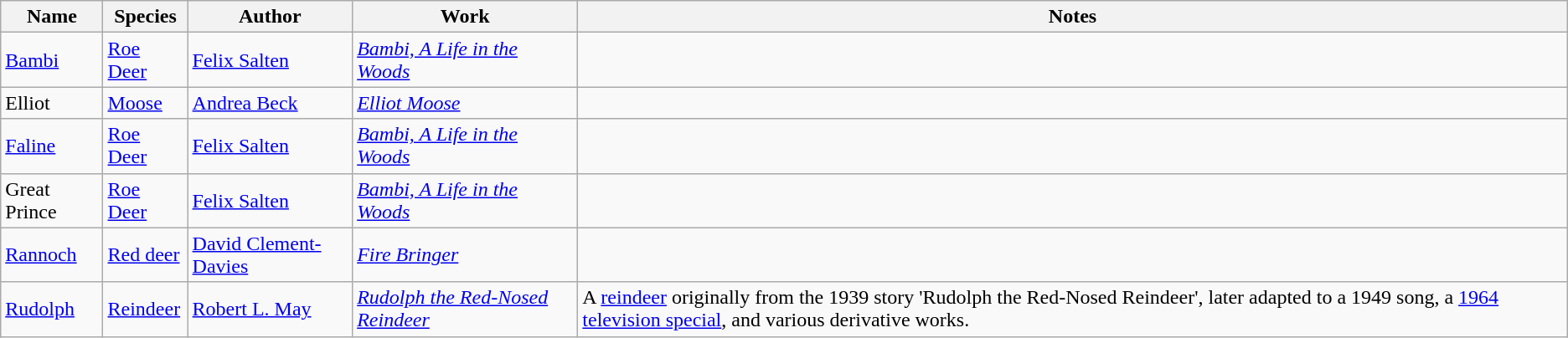<table class="wikitable sortable">
<tr>
<th>Name</th>
<th>Species</th>
<th>Author</th>
<th>Work</th>
<th>Notes</th>
</tr>
<tr>
<td><a href='#'>Bambi</a></td>
<td><a href='#'>Roe Deer</a></td>
<td><a href='#'>Felix Salten</a></td>
<td><em><a href='#'>Bambi, A Life in the Woods</a></em></td>
<td></td>
</tr>
<tr>
<td>Elliot</td>
<td><a href='#'>Moose</a></td>
<td><a href='#'>Andrea Beck</a></td>
<td><em><a href='#'>Elliot Moose</a></em></td>
<td></td>
</tr>
<tr>
<td><a href='#'>Faline</a></td>
<td><a href='#'>Roe Deer</a></td>
<td><a href='#'>Felix Salten</a></td>
<td><em><a href='#'>Bambi, A Life in the Woods</a></em></td>
<td></td>
</tr>
<tr>
<td>Great Prince</td>
<td><a href='#'>Roe Deer</a></td>
<td><a href='#'>Felix Salten</a></td>
<td><em><a href='#'>Bambi, A Life in the Woods</a></em></td>
<td></td>
</tr>
<tr>
<td><a href='#'>Rannoch</a></td>
<td><a href='#'>Red deer</a></td>
<td><a href='#'>David Clement-Davies</a></td>
<td><em><a href='#'>Fire Bringer</a></em></td>
<td></td>
</tr>
<tr>
<td><a href='#'>Rudolph</a></td>
<td><a href='#'>Reindeer</a></td>
<td><a href='#'>Robert L. May</a></td>
<td><em><a href='#'>Rudolph the Red-Nosed Reindeer</a></em></td>
<td>A <a href='#'>reindeer</a> originally from the 1939 story 'Rudolph the Red-Nosed Reindeer', later adapted to a 1949 song, a <a href='#'>1964 television special</a>, and various derivative works.</td>
</tr>
</table>
